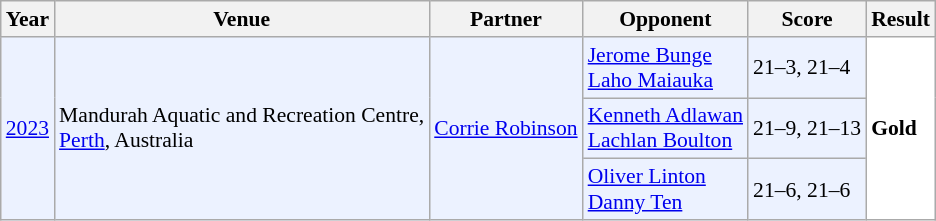<table class="sortable wikitable" style="font-size: 90%;">
<tr>
<th>Year</th>
<th>Venue</th>
<th>Partner</th>
<th>Opponent</th>
<th>Score</th>
<th>Result</th>
</tr>
<tr style="background:#ECF2FF">
<td rowspan="3" align="center"><a href='#'>2023</a></td>
<td rowspan="3" align="left">Mandurah Aquatic and Recreation Centre,<br><a href='#'>Perth</a>, Australia</td>
<td rowspan="3" align="left"> <a href='#'>Corrie Robinson</a></td>
<td align="left"> <a href='#'>Jerome Bunge</a><br> <a href='#'>Laho Maiauka</a></td>
<td align="left">21–3, 21–4</td>
<td rowspan="3" style="text-align:left; background:white"> <strong>Gold</strong></td>
</tr>
<tr style="background:#ECF2FF">
<td align="left"> <a href='#'>Kenneth Adlawan</a><br>  <a href='#'>Lachlan Boulton</a></td>
<td align="left">21–9, 21–13</td>
</tr>
<tr style="background:#ECF2FF">
<td align="left"> <a href='#'>Oliver Linton</a><br> <a href='#'>Danny Ten</a></td>
<td align="left">21–6, 21–6</td>
</tr>
</table>
